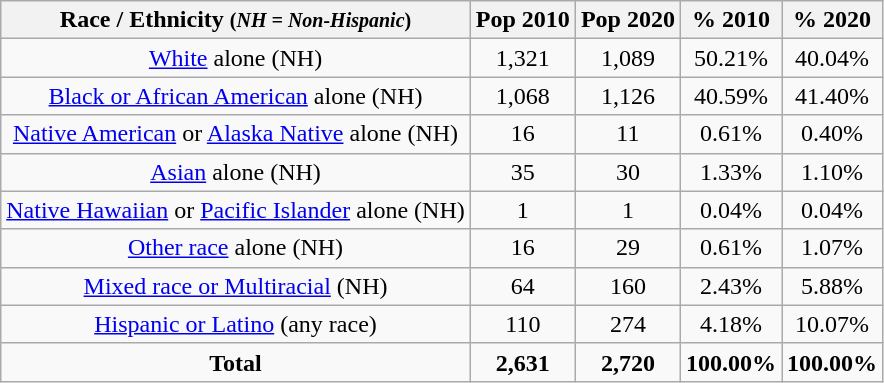<table class="wikitable" style="text-align:center;">
<tr>
<th>Race / Ethnicity <small>(<em>NH = Non-Hispanic</em>)</small></th>
<th>Pop 2010</th>
<th>Pop 2020</th>
<th>% 2010</th>
<th>% 2020</th>
</tr>
<tr>
<td><a href='#'>White</a> alone (NH)</td>
<td>1,321</td>
<td>1,089</td>
<td>50.21%</td>
<td>40.04%</td>
</tr>
<tr>
<td><a href='#'>Black or African American</a> alone (NH)</td>
<td>1,068</td>
<td>1,126</td>
<td>40.59%</td>
<td>41.40%</td>
</tr>
<tr>
<td><a href='#'>Native American</a> or <a href='#'>Alaska Native</a> alone (NH)</td>
<td>16</td>
<td>11</td>
<td>0.61%</td>
<td>0.40%</td>
</tr>
<tr>
<td><a href='#'>Asian</a> alone (NH)</td>
<td>35</td>
<td>30</td>
<td>1.33%</td>
<td>1.10%</td>
</tr>
<tr>
<td><a href='#'>Native Hawaiian</a> or <a href='#'>Pacific Islander</a> alone (NH)</td>
<td>1</td>
<td>1</td>
<td>0.04%</td>
<td>0.04%</td>
</tr>
<tr>
<td><a href='#'>Other race</a> alone (NH)</td>
<td>16</td>
<td>29</td>
<td>0.61%</td>
<td>1.07%</td>
</tr>
<tr>
<td><a href='#'>Mixed race or Multiracial</a> (NH)</td>
<td>64</td>
<td>160</td>
<td>2.43%</td>
<td>5.88%</td>
</tr>
<tr>
<td><a href='#'>Hispanic or Latino</a> (any race)</td>
<td>110</td>
<td>274</td>
<td>4.18%</td>
<td>10.07%</td>
</tr>
<tr>
<td><strong>Total</strong></td>
<td><strong>2,631</strong></td>
<td><strong>2,720</strong></td>
<td><strong>100.00%</strong></td>
<td><strong>100.00%</strong></td>
</tr>
</table>
